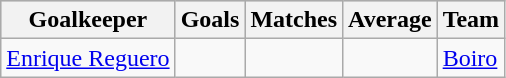<table class="wikitable sortable" class="wikitable">
<tr style="background:#ccc; text-align:center;">
<th>Goalkeeper</th>
<th>Goals</th>
<th>Matches</th>
<th>Average</th>
<th>Team</th>
</tr>
<tr>
<td> <a href='#'>Enrique Reguero</a></td>
<td></td>
<td></td>
<td></td>
<td><a href='#'>Boiro</a></td>
</tr>
</table>
